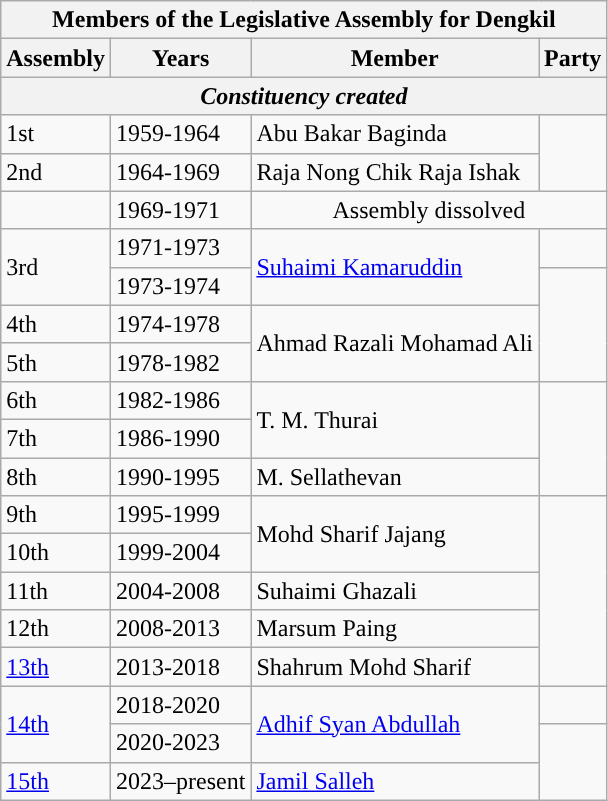<table class=wikitable>
<tr>
<th colspan=4>Members of the Legislative Assembly for Dengkil</th>
</tr>
<tr>
<th>Assembly</th>
<th>Years</th>
<th>Member</th>
<th>Party</th>
</tr>
<tr>
<th colspan=4 align=center><em>Constituency created</em></th>
</tr>
<tr>
<td>1st</td>
<td>1959-1964</td>
<td>Abu Bakar Baginda</td>
<td rowspan=2></td>
</tr>
<tr>
<td>2nd</td>
<td>1964-1969</td>
<td>Raja Nong Chik Raja Ishak</td>
</tr>
<tr>
<td></td>
<td>1969-1971</td>
<td colspan=2 align=center>Assembly dissolved</td>
</tr>
<tr>
<td rowspan=2>3rd</td>
<td>1971-1973</td>
<td rowspan=2><a href='#'>Suhaimi Kamaruddin</a></td>
<td></td>
</tr>
<tr>
<td>1973-1974</td>
<td rowspan="3"></td>
</tr>
<tr>
<td>4th</td>
<td>1974-1978</td>
<td rowspan=2>Ahmad Razali Mohamad Ali</td>
</tr>
<tr>
<td>5th</td>
<td>1978-1982</td>
</tr>
<tr>
<td>6th</td>
<td>1982-1986</td>
<td rowspan=2>T. M. Thurai</td>
<td rowspan="3"></td>
</tr>
<tr>
<td>7th</td>
<td>1986-1990</td>
</tr>
<tr>
<td>8th</td>
<td>1990-1995</td>
<td>M. Sellathevan</td>
</tr>
<tr>
<td>9th</td>
<td>1995-1999</td>
<td rowspan=2>Mohd Sharif Jajang</td>
<td rowspan="5"></td>
</tr>
<tr>
<td>10th</td>
<td>1999-2004</td>
</tr>
<tr>
<td>11th</td>
<td>2004-2008</td>
<td>Suhaimi Ghazali</td>
</tr>
<tr>
<td>12th</td>
<td>2008-2013</td>
<td>Marsum Paing</td>
</tr>
<tr>
<td><a href='#'>13th</a></td>
<td>2013-2018</td>
<td>Shahrum Mohd Sharif</td>
</tr>
<tr>
<td rowspan="2"><a href='#'>14th</a></td>
<td>2018-2020</td>
<td rowspan="2"><a href='#'>Adhif Syan Abdullah</a></td>
<td></td>
</tr>
<tr>
<td>2020-2023</td>
<td rowspan="2"></td>
</tr>
<tr>
<td><a href='#'>15th</a></td>
<td>2023–present</td>
<td><a href='#'>Jamil Salleh</a></td>
</tr>
</table>
